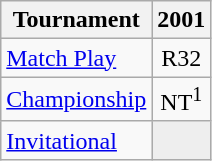<table class="wikitable" style="text-align:center;">
<tr>
<th>Tournament</th>
<th>2001</th>
</tr>
<tr>
<td align="left"><a href='#'>Match Play</a></td>
<td>R32</td>
</tr>
<tr>
<td align="left"><a href='#'>Championship</a></td>
<td>NT<sup>1</sup></td>
</tr>
<tr>
<td align="left"><a href='#'>Invitational</a></td>
<td style="background:#eeeeee;"></td>
</tr>
</table>
